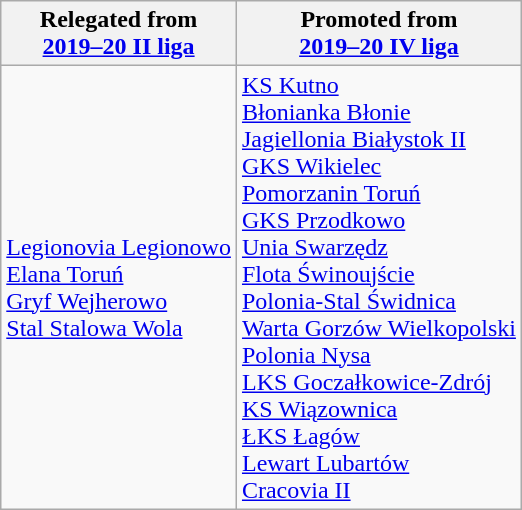<table class="wikitable">
<tr>
<th>Relegated from<br><a href='#'>2019–20 II liga</a></th>
<th>Promoted from<br><a href='#'>2019–20 IV liga</a></th>
</tr>
<tr>
<td> <a href='#'>Legionovia Legionowo</a><br> <a href='#'>Elana Toruń</a><br> <a href='#'>Gryf Wejherowo</a><br> <a href='#'>Stal Stalowa Wola</a></td>
<td> <a href='#'>KS Kutno</a><br> <a href='#'>Błonianka Błonie</a><br> <a href='#'>Jagiellonia Białystok II</a> <br> <a href='#'>GKS Wikielec</a> <br> <a href='#'>Pomorzanin Toruń</a> <br> <a href='#'>GKS Przodkowo</a> <br> <a href='#'>Unia Swarzędz</a> <br> <a href='#'>Flota Świnoujście</a> <br> <a href='#'>Polonia-Stal Świdnica</a> <br> <a href='#'>Warta Gorzów Wielkopolski</a> <br> <a href='#'>Polonia Nysa</a> <br> <a href='#'>LKS Goczałkowice-Zdrój</a> <br> <a href='#'>KS Wiązownica</a> <br> <a href='#'>ŁKS Łagów</a> <br> <a href='#'>Lewart Lubartów</a> <br> <a href='#'>Cracovia II</a></td>
</tr>
</table>
